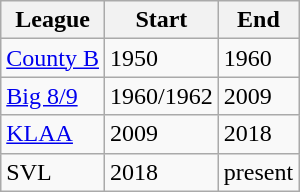<table class="wikitable">
<tr>
<th>League</th>
<th>Start</th>
<th>End</th>
</tr>
<tr>
<td><a href='#'>County B</a></td>
<td>1950</td>
<td>1960</td>
</tr>
<tr>
<td><a href='#'>Big 8/9</a></td>
<td>1960/1962</td>
<td>2009</td>
</tr>
<tr>
<td><a href='#'>KLAA</a></td>
<td>2009</td>
<td>2018</td>
</tr>
<tr>
<td>SVL</td>
<td>2018</td>
<td>present</td>
</tr>
</table>
